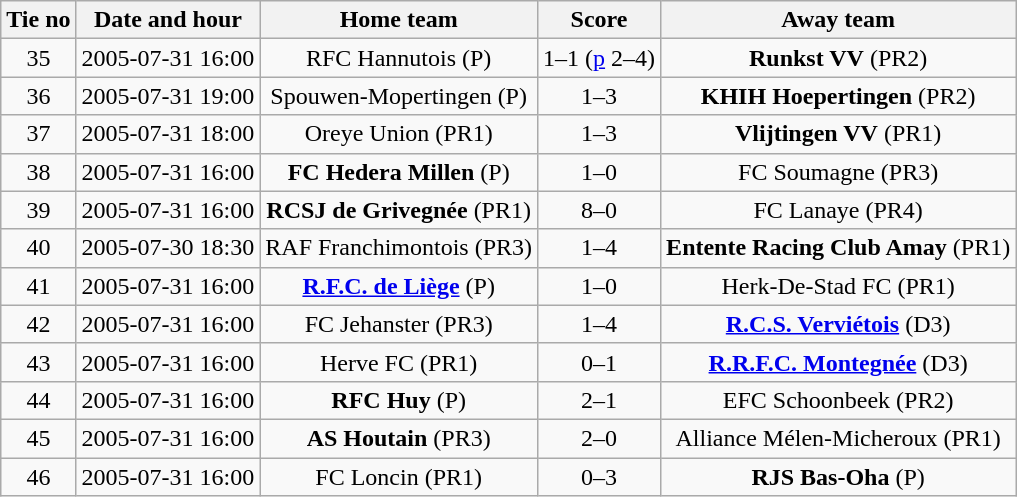<table class="wikitable" style="text-align: center">
<tr>
<th>Tie no</th>
<th>Date and hour</th>
<th>Home team</th>
<th>Score</th>
<th>Away team</th>
</tr>
<tr>
<td>35</td>
<td>2005-07-31 16:00</td>
<td>RFC Hannutois (P)</td>
<td>1–1 (<a href='#'>p</a> 2–4)</td>
<td><strong>Runkst VV</strong> (PR2)</td>
</tr>
<tr>
<td>36</td>
<td>2005-07-31 19:00</td>
<td>Spouwen-Mopertingen (P)</td>
<td>1–3</td>
<td><strong>KHIH Hoepertingen</strong> (PR2)</td>
</tr>
<tr>
<td>37</td>
<td>2005-07-31 18:00</td>
<td>Oreye Union (PR1)</td>
<td>1–3</td>
<td><strong>Vlijtingen VV</strong> (PR1)</td>
</tr>
<tr>
<td>38</td>
<td>2005-07-31 16:00</td>
<td><strong>FC Hedera Millen</strong> (P)</td>
<td>1–0</td>
<td>FC Soumagne (PR3)</td>
</tr>
<tr>
<td>39</td>
<td>2005-07-31 16:00</td>
<td><strong>RCSJ de Grivegnée</strong> (PR1)</td>
<td>8–0</td>
<td>FC Lanaye (PR4)</td>
</tr>
<tr>
<td>40</td>
<td>2005-07-30 18:30</td>
<td>RAF Franchimontois (PR3)</td>
<td>1–4</td>
<td><strong>Entente Racing Club Amay</strong> (PR1)</td>
</tr>
<tr>
<td>41</td>
<td>2005-07-31 16:00</td>
<td><strong><a href='#'>R.F.C. de Liège</a></strong> (P)</td>
<td>1–0</td>
<td>Herk-De-Stad FC (PR1)</td>
</tr>
<tr>
<td>42</td>
<td>2005-07-31 16:00</td>
<td>FC Jehanster (PR3)</td>
<td>1–4</td>
<td><strong><a href='#'>R.C.S. Verviétois</a></strong> (D3)</td>
</tr>
<tr>
<td>43</td>
<td>2005-07-31 16:00</td>
<td>Herve FC (PR1)</td>
<td>0–1</td>
<td><strong><a href='#'>R.R.F.C. Montegnée</a></strong> (D3)</td>
</tr>
<tr>
<td>44</td>
<td>2005-07-31 16:00</td>
<td><strong>RFC Huy</strong> (P)</td>
<td>2–1</td>
<td>EFC Schoonbeek (PR2)</td>
</tr>
<tr>
<td>45</td>
<td>2005-07-31 16:00</td>
<td><strong>AS Houtain</strong> (PR3)</td>
<td>2–0</td>
<td>Alliance Mélen-Micheroux (PR1)</td>
</tr>
<tr>
<td>46</td>
<td>2005-07-31 16:00</td>
<td>FC Loncin (PR1)</td>
<td>0–3</td>
<td><strong>RJS Bas-Oha</strong> (P)</td>
</tr>
</table>
